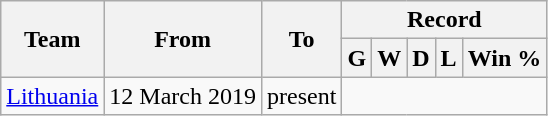<table class="wikitable" style="text-align: center">
<tr>
<th rowspan="2">Team</th>
<th rowspan="2">From</th>
<th rowspan="2">To</th>
<th colspan="5">Record</th>
</tr>
<tr>
<th>G</th>
<th>W</th>
<th>D</th>
<th>L</th>
<th>Win %</th>
</tr>
<tr>
<td align=left><a href='#'>Lithuania</a></td>
<td align=left>12 March 2019</td>
<td align=left>present<br></td>
</tr>
</table>
